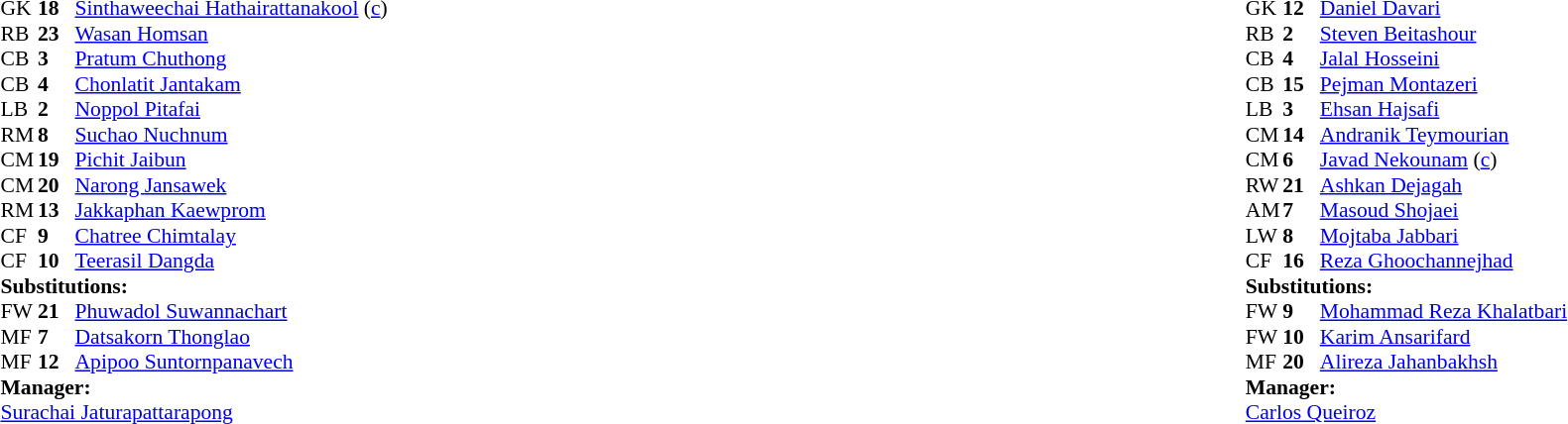<table width="100%">
<tr>
<td valign="top" width="40%"><br><table style="font-size:90%;" cellspacing="0" cellpadding="0">
<tr>
<th width="25"></th>
<th width="25"></th>
</tr>
<tr>
<td>GK</td>
<td><strong>18</strong></td>
<td><a href='#'>Sinthaweechai Hathairattanakool</a> (<a href='#'>c</a>)</td>
</tr>
<tr>
<td>RB</td>
<td><strong>23</strong></td>
<td><a href='#'>Wasan Homsan</a></td>
</tr>
<tr>
<td>CB</td>
<td><strong>3</strong></td>
<td><a href='#'>Pratum Chuthong</a></td>
<td></td>
</tr>
<tr>
<td>CB</td>
<td><strong>4</strong></td>
<td><a href='#'>Chonlatit Jantakam</a></td>
<td></td>
</tr>
<tr>
<td>LB</td>
<td><strong>2</strong></td>
<td><a href='#'>Noppol Pitafai</a></td>
<td></td>
</tr>
<tr>
<td>RM</td>
<td><strong>8</strong></td>
<td><a href='#'>Suchao Nuchnum</a></td>
<td></td>
<td></td>
</tr>
<tr>
<td>CM</td>
<td><strong>19</strong></td>
<td><a href='#'>Pichit Jaibun</a></td>
</tr>
<tr>
<td>CM</td>
<td><strong>20</strong></td>
<td><a href='#'>Narong Jansawek</a></td>
<td></td>
<td></td>
</tr>
<tr>
<td>RM</td>
<td><strong>13</strong></td>
<td><a href='#'>Jakkaphan Kaewprom</a></td>
</tr>
<tr>
<td>CF</td>
<td><strong>9</strong></td>
<td><a href='#'>Chatree Chimtalay</a></td>
<td></td>
<td></td>
</tr>
<tr>
<td>CF</td>
<td><strong>10</strong></td>
<td><a href='#'>Teerasil Dangda</a></td>
</tr>
<tr>
<td colspan=3><strong>Substitutions:</strong></td>
</tr>
<tr>
<td>FW</td>
<td><strong>21</strong></td>
<td><a href='#'>Phuwadol Suwannachart</a></td>
<td></td>
<td></td>
</tr>
<tr>
<td>MF</td>
<td><strong>7</strong></td>
<td><a href='#'>Datsakorn Thonglao</a></td>
<td></td>
<td></td>
</tr>
<tr>
<td>MF</td>
<td><strong>12</strong></td>
<td><a href='#'>Apipoo Suntornpanavech</a></td>
<td></td>
<td></td>
</tr>
<tr>
<td colspan=3><strong>Manager:</strong></td>
</tr>
<tr>
<td colspan=4> <a href='#'>Surachai Jaturapattarapong</a></td>
</tr>
</table>
</td>
<td valign="top"></td>
<td valign="top" width="50%"><br><table style="font-size:90%;" cellspacing="0" cellpadding="0" align="center">
<tr>
<th width=25></th>
<th width=25></th>
</tr>
<tr>
<td>GK</td>
<td><strong>12</strong></td>
<td><a href='#'>Daniel Davari</a></td>
</tr>
<tr>
<td>RB</td>
<td><strong>2</strong></td>
<td><a href='#'>Steven Beitashour</a></td>
</tr>
<tr>
<td>CB</td>
<td><strong>4</strong></td>
<td><a href='#'>Jalal Hosseini</a></td>
</tr>
<tr>
<td>CB</td>
<td><strong>15</strong></td>
<td><a href='#'>Pejman Montazeri</a></td>
</tr>
<tr>
<td>LB</td>
<td><strong>3</strong></td>
<td><a href='#'>Ehsan Hajsafi</a></td>
<td></td>
</tr>
<tr>
<td>CM</td>
<td><strong>14</strong></td>
<td><a href='#'>Andranik Teymourian</a></td>
</tr>
<tr>
<td>CM</td>
<td><strong>6</strong></td>
<td><a href='#'>Javad Nekounam</a> (<a href='#'>c</a>)</td>
</tr>
<tr>
<td>RW</td>
<td><strong>21</strong></td>
<td><a href='#'>Ashkan Dejagah</a></td>
<td></td>
</tr>
<tr>
<td>AM</td>
<td><strong>7</strong></td>
<td><a href='#'>Masoud Shojaei</a></td>
<td></td>
<td></td>
</tr>
<tr>
<td>LW</td>
<td><strong>8</strong></td>
<td><a href='#'>Mojtaba Jabbari</a></td>
<td></td>
<td></td>
</tr>
<tr>
<td>CF</td>
<td><strong>16</strong></td>
<td><a href='#'>Reza Ghoochannejhad</a></td>
<td></td>
<td></td>
</tr>
<tr>
<td colspan=3><strong>Substitutions:</strong></td>
</tr>
<tr>
<td>FW</td>
<td><strong>9</strong></td>
<td><a href='#'>Mohammad Reza Khalatbari</a></td>
<td></td>
<td></td>
</tr>
<tr>
<td>FW</td>
<td><strong>10</strong></td>
<td><a href='#'>Karim Ansarifard</a></td>
<td></td>
<td></td>
</tr>
<tr>
<td>MF</td>
<td><strong>20</strong></td>
<td><a href='#'>Alireza Jahanbakhsh</a></td>
<td></td>
<td></td>
</tr>
<tr>
<td colspan=3><strong>Manager:</strong></td>
</tr>
<tr>
<td colspan=4> <a href='#'>Carlos Queiroz</a></td>
</tr>
</table>
</td>
</tr>
</table>
